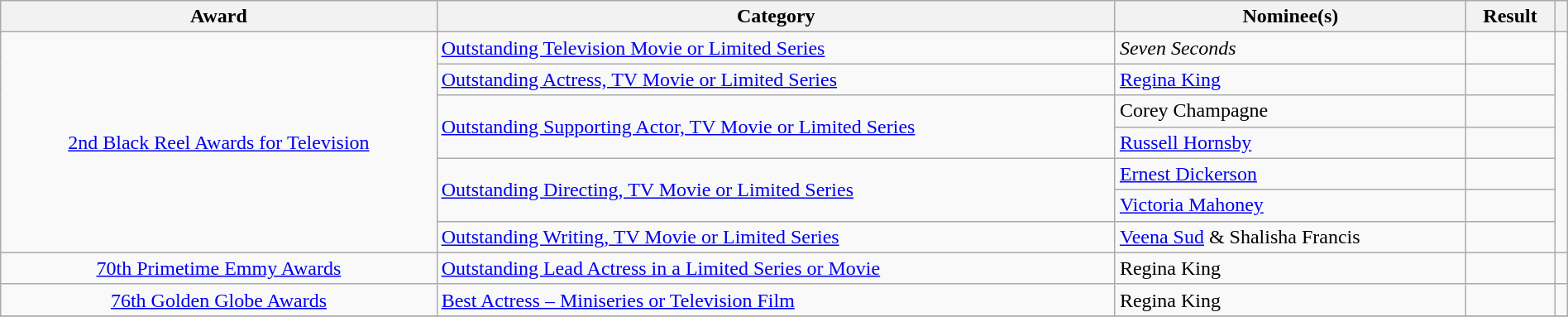<table class="wikitable sortable" style="width:100%">
<tr>
<th scope="col">Award</th>
<th scope="col">Category</th>
<th scope="col">Nominee(s)</th>
<th scope="col">Result</th>
<th scope="col" class="unsortable"></th>
</tr>
<tr>
<td rowspan="7" align="center"><a href='#'>2nd Black Reel Awards for Television</a></td>
<td><a href='#'>Outstanding Television Movie or Limited Series</a></td>
<td><em>Seven Seconds</em></td>
<td></td>
<td rowspan="7" align="center"></td>
</tr>
<tr>
<td><a href='#'>Outstanding Actress, TV Movie or Limited Series</a></td>
<td><a href='#'>Regina King</a></td>
<td></td>
</tr>
<tr>
<td rowspan="2"><a href='#'>Outstanding Supporting Actor, TV Movie or Limited Series</a></td>
<td>Corey Champagne</td>
<td></td>
</tr>
<tr>
<td><a href='#'>Russell Hornsby</a></td>
<td></td>
</tr>
<tr>
<td rowspan="2"><a href='#'>Outstanding Directing, TV Movie or Limited Series</a></td>
<td><a href='#'>Ernest Dickerson</a></td>
<td></td>
</tr>
<tr>
<td><a href='#'>Victoria Mahoney</a></td>
<td></td>
</tr>
<tr>
<td><a href='#'>Outstanding Writing, TV Movie or Limited Series</a></td>
<td><a href='#'>Veena Sud</a> & Shalisha Francis</td>
<td></td>
</tr>
<tr>
<td align="center"><a href='#'>70th Primetime Emmy Awards</a></td>
<td><a href='#'>Outstanding Lead Actress in a Limited Series or Movie</a></td>
<td>Regina King</td>
<td></td>
<td align="center"></td>
</tr>
<tr>
<td align="center"><a href='#'>76th Golden Globe Awards</a></td>
<td><a href='#'>Best Actress – Miniseries or Television Film</a></td>
<td>Regina King</td>
<td></td>
<td align="center"></td>
</tr>
<tr>
</tr>
</table>
